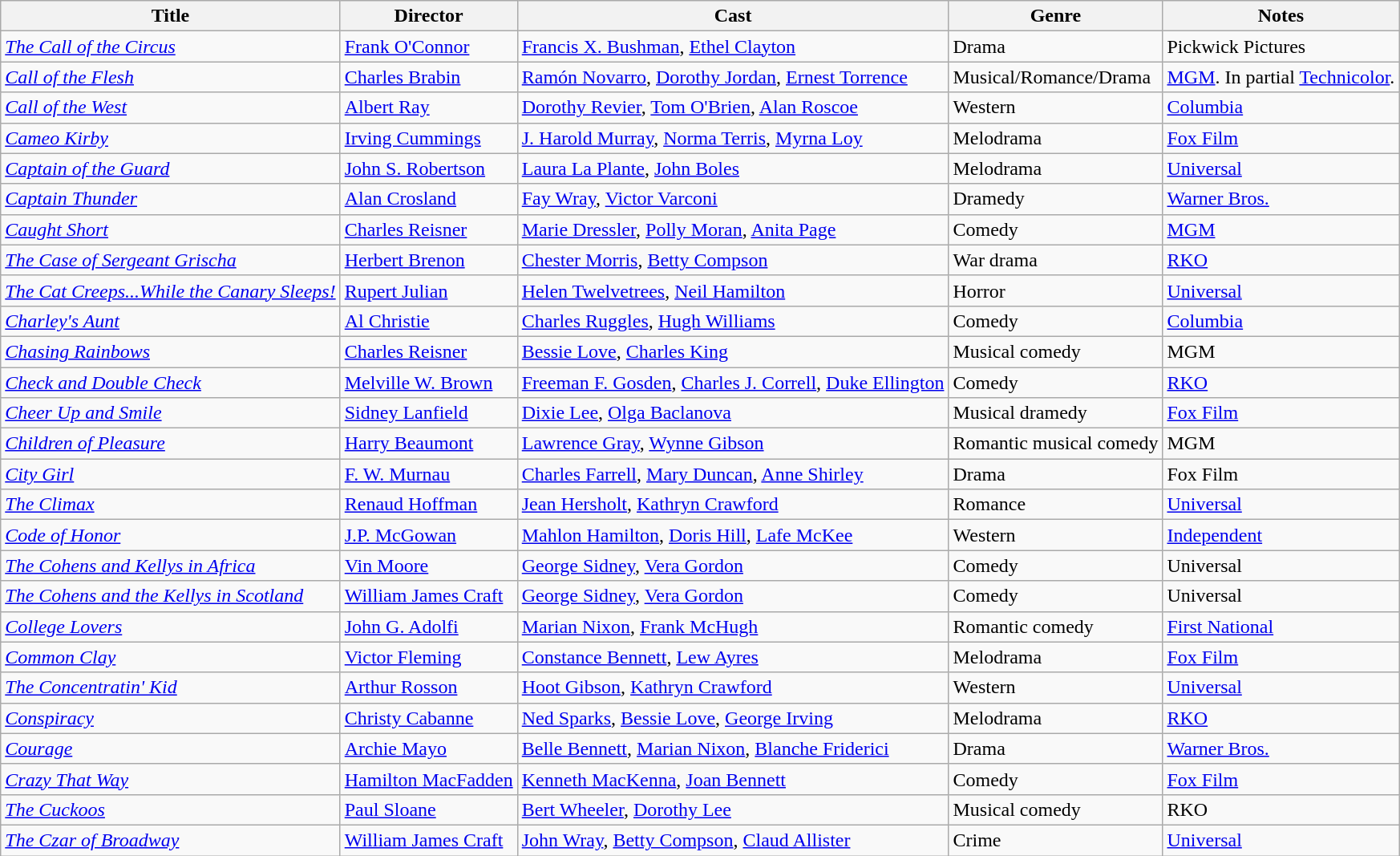<table class=wikitable>
<tr>
<th>Title</th>
<th>Director</th>
<th>Cast</th>
<th>Genre</th>
<th>Notes</th>
</tr>
<tr>
<td><em><a href='#'>The Call of the Circus</a></em></td>
<td><a href='#'>Frank O'Connor</a></td>
<td><a href='#'>Francis X. Bushman</a>, <a href='#'>Ethel Clayton</a></td>
<td>Drama</td>
<td>Pickwick Pictures</td>
</tr>
<tr>
<td><em><a href='#'>Call of the Flesh</a></em></td>
<td><a href='#'>Charles Brabin</a></td>
<td><a href='#'>Ramón Novarro</a>, <a href='#'>Dorothy Jordan</a>, <a href='#'>Ernest Torrence</a></td>
<td>Musical/Romance/Drama</td>
<td><a href='#'>MGM</a>. In partial <a href='#'>Technicolor</a>.</td>
</tr>
<tr>
<td><em><a href='#'>Call of the West</a></em></td>
<td><a href='#'>Albert Ray</a></td>
<td><a href='#'>Dorothy Revier</a>, <a href='#'>Tom O'Brien</a>, <a href='#'>Alan Roscoe</a></td>
<td>Western</td>
<td><a href='#'>Columbia</a></td>
</tr>
<tr>
<td><em><a href='#'>Cameo Kirby</a></em></td>
<td><a href='#'>Irving Cummings</a></td>
<td><a href='#'>J. Harold Murray</a>, <a href='#'>Norma Terris</a>, <a href='#'>Myrna Loy</a></td>
<td>Melodrama</td>
<td><a href='#'>Fox Film</a></td>
</tr>
<tr>
<td><em><a href='#'>Captain of the Guard</a></em></td>
<td><a href='#'>John S. Robertson</a></td>
<td><a href='#'>Laura La Plante</a>, <a href='#'>John Boles</a></td>
<td>Melodrama</td>
<td><a href='#'>Universal</a></td>
</tr>
<tr>
<td><em><a href='#'>Captain Thunder</a></em></td>
<td><a href='#'>Alan Crosland</a></td>
<td><a href='#'>Fay Wray</a>, <a href='#'>Victor Varconi</a></td>
<td>Dramedy</td>
<td><a href='#'>Warner Bros.</a></td>
</tr>
<tr>
<td><em><a href='#'>Caught Short</a></em></td>
<td><a href='#'>Charles Reisner</a></td>
<td><a href='#'>Marie Dressler</a>, <a href='#'>Polly Moran</a>, <a href='#'>Anita Page</a></td>
<td>Comedy</td>
<td><a href='#'>MGM</a></td>
</tr>
<tr>
<td><em><a href='#'>The Case of Sergeant Grischa</a></em></td>
<td><a href='#'>Herbert Brenon</a></td>
<td><a href='#'>Chester Morris</a>, <a href='#'>Betty Compson</a></td>
<td>War drama</td>
<td><a href='#'>RKO</a></td>
</tr>
<tr>
<td><em><a href='#'>The Cat Creeps...While the Canary Sleeps!</a></em></td>
<td><a href='#'>Rupert Julian</a></td>
<td><a href='#'>Helen Twelvetrees</a>, <a href='#'>Neil Hamilton</a></td>
<td>Horror</td>
<td><a href='#'>Universal</a></td>
</tr>
<tr>
<td><em><a href='#'>Charley's Aunt</a></em></td>
<td><a href='#'>Al Christie</a></td>
<td><a href='#'>Charles Ruggles</a>, <a href='#'>Hugh Williams</a></td>
<td>Comedy</td>
<td><a href='#'>Columbia</a></td>
</tr>
<tr>
<td><em><a href='#'>Chasing Rainbows</a></em></td>
<td><a href='#'>Charles Reisner</a></td>
<td><a href='#'>Bessie Love</a>, <a href='#'>Charles King</a></td>
<td>Musical comedy</td>
<td>MGM</td>
</tr>
<tr>
<td><em><a href='#'>Check and Double Check</a></em></td>
<td><a href='#'>Melville W. Brown</a></td>
<td><a href='#'>Freeman F. Gosden</a>, <a href='#'>Charles J. Correll</a>, <a href='#'>Duke Ellington</a></td>
<td>Comedy</td>
<td><a href='#'>RKO</a></td>
</tr>
<tr>
<td><em><a href='#'>Cheer Up and Smile</a></em></td>
<td><a href='#'>Sidney Lanfield</a></td>
<td><a href='#'>Dixie Lee</a>, <a href='#'>Olga Baclanova</a></td>
<td>Musical dramedy</td>
<td><a href='#'>Fox Film</a></td>
</tr>
<tr>
<td><em><a href='#'>Children of Pleasure</a></em></td>
<td><a href='#'>Harry Beaumont</a></td>
<td><a href='#'>Lawrence Gray</a>, <a href='#'>Wynne Gibson</a></td>
<td>Romantic musical comedy</td>
<td>MGM</td>
</tr>
<tr>
<td><em><a href='#'>City Girl</a></em></td>
<td><a href='#'>F. W. Murnau</a></td>
<td><a href='#'>Charles Farrell</a>, <a href='#'>Mary Duncan</a>, <a href='#'>Anne Shirley</a></td>
<td>Drama</td>
<td>Fox Film</td>
</tr>
<tr>
<td><em><a href='#'>The Climax</a></em></td>
<td><a href='#'>Renaud Hoffman</a></td>
<td><a href='#'>Jean Hersholt</a>, <a href='#'>Kathryn Crawford</a></td>
<td>Romance</td>
<td><a href='#'>Universal</a></td>
</tr>
<tr>
<td><em><a href='#'>Code of Honor</a></em></td>
<td><a href='#'>J.P. McGowan</a></td>
<td><a href='#'>Mahlon Hamilton</a>, <a href='#'>Doris Hill</a>, <a href='#'>Lafe McKee</a></td>
<td>Western</td>
<td><a href='#'>Independent</a></td>
</tr>
<tr>
<td><em><a href='#'>The Cohens and Kellys in Africa</a></em></td>
<td><a href='#'>Vin Moore</a></td>
<td><a href='#'>George Sidney</a>, <a href='#'>Vera Gordon</a></td>
<td>Comedy</td>
<td>Universal</td>
</tr>
<tr>
<td><em><a href='#'>The Cohens and the Kellys in Scotland</a></em></td>
<td><a href='#'>William James Craft</a></td>
<td><a href='#'>George Sidney</a>, <a href='#'>Vera Gordon</a></td>
<td>Comedy</td>
<td>Universal</td>
</tr>
<tr>
<td><em><a href='#'>College Lovers</a></em></td>
<td><a href='#'>John G. Adolfi</a></td>
<td><a href='#'>Marian Nixon</a>, <a href='#'>Frank McHugh</a></td>
<td>Romantic comedy</td>
<td><a href='#'>First National</a></td>
</tr>
<tr>
<td><em><a href='#'>Common Clay</a></em></td>
<td><a href='#'>Victor Fleming</a></td>
<td><a href='#'>Constance Bennett</a>, <a href='#'>Lew Ayres</a></td>
<td>Melodrama</td>
<td><a href='#'>Fox Film</a></td>
</tr>
<tr>
<td><em><a href='#'>The Concentratin' Kid</a></em></td>
<td><a href='#'>Arthur Rosson</a></td>
<td><a href='#'>Hoot Gibson</a>, <a href='#'>Kathryn Crawford</a></td>
<td>Western</td>
<td><a href='#'>Universal</a></td>
</tr>
<tr>
<td><em><a href='#'>Conspiracy</a></em></td>
<td><a href='#'>Christy Cabanne</a></td>
<td><a href='#'>Ned Sparks</a>, <a href='#'>Bessie Love</a>, <a href='#'>George Irving</a></td>
<td>Melodrama</td>
<td><a href='#'>RKO</a></td>
</tr>
<tr>
<td><em><a href='#'>Courage</a></em></td>
<td><a href='#'>Archie Mayo</a></td>
<td><a href='#'>Belle Bennett</a>, <a href='#'>Marian Nixon</a>, <a href='#'>Blanche Friderici</a></td>
<td>Drama</td>
<td><a href='#'>Warner Bros.</a></td>
</tr>
<tr>
<td><em><a href='#'>Crazy That Way</a></em></td>
<td><a href='#'>Hamilton MacFadden</a></td>
<td><a href='#'>Kenneth MacKenna</a>, <a href='#'>Joan Bennett</a></td>
<td>Comedy</td>
<td><a href='#'>Fox Film</a></td>
</tr>
<tr>
<td><em><a href='#'>The Cuckoos</a></em></td>
<td><a href='#'>Paul Sloane</a></td>
<td><a href='#'>Bert Wheeler</a>, <a href='#'>Dorothy Lee</a></td>
<td>Musical comedy</td>
<td>RKO</td>
</tr>
<tr>
<td><em><a href='#'>The Czar of Broadway</a></em></td>
<td><a href='#'>William James Craft</a></td>
<td><a href='#'>John Wray</a>, <a href='#'>Betty Compson</a>, <a href='#'>Claud Allister</a></td>
<td>Crime</td>
<td><a href='#'>Universal</a></td>
</tr>
</table>
